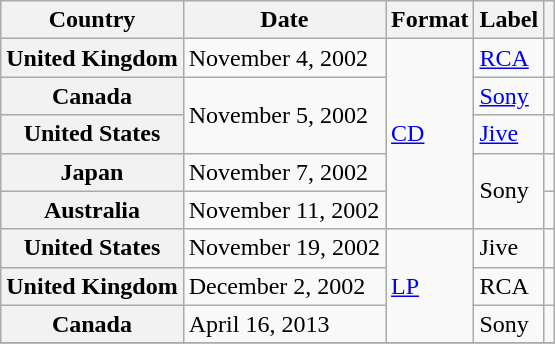<table class="wikitable plainrowheaders">
<tr>
<th scope="col">Country</th>
<th scope="col">Date</th>
<th scope="col">Format</th>
<th scope="col">Label</th>
<th scope="col"></th>
</tr>
<tr>
<th scope="row">United Kingdom</th>
<td>November 4, 2002</td>
<td rowspan="5"><a href='#'>CD</a></td>
<td><a href='#'>RCA</a></td>
<td></td>
</tr>
<tr>
<th scope="row">Canada</th>
<td rowspan="2">November 5, 2002</td>
<td><a href='#'>Sony</a></td>
<td></td>
</tr>
<tr>
<th scope="row">United States</th>
<td><a href='#'>Jive</a></td>
<td></td>
</tr>
<tr>
<th scope="row">Japan</th>
<td>November 7, 2002</td>
<td rowspan="2">Sony</td>
<td></td>
</tr>
<tr>
<th scope="row">Australia</th>
<td>November 11, 2002</td>
<td></td>
</tr>
<tr>
<th scope="row">United States</th>
<td>November 19, 2002</td>
<td rowspan="3"><a href='#'>LP</a></td>
<td>Jive</td>
<td></td>
</tr>
<tr>
<th scope="row">United Kingdom</th>
<td>December 2, 2002</td>
<td>RCA</td>
<td></td>
</tr>
<tr>
<th scope="row">Canada</th>
<td>April 16, 2013</td>
<td>Sony</td>
<td></td>
</tr>
<tr>
</tr>
</table>
